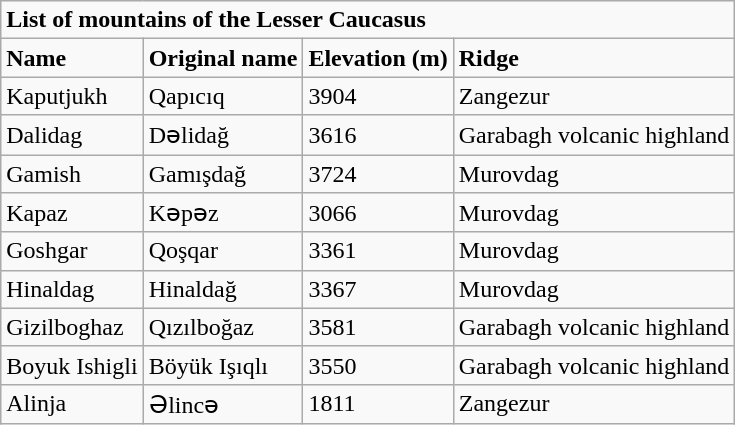<table class="wikitable">
<tr>
<td colspan="4"><strong>List of mountains of the Lesser Caucasus</strong></td>
</tr>
<tr>
<td><strong>Name</strong></td>
<td><strong>Original name</strong></td>
<td><strong>Elevation  (m)</strong></td>
<td><strong>Ridge</strong></td>
</tr>
<tr>
<td>Kaputjukh</td>
<td>Qapıcıq</td>
<td>3904</td>
<td>Zangezur</td>
</tr>
<tr>
<td>Dalidag</td>
<td>Dəlidağ</td>
<td>3616</td>
<td>Garabagh volcanic highland</td>
</tr>
<tr>
<td>Gamish</td>
<td>Gamışdağ</td>
<td>3724</td>
<td>Murovdag</td>
</tr>
<tr>
<td>Kapaz</td>
<td>Kəpəz</td>
<td>3066</td>
<td>Murovdag</td>
</tr>
<tr>
<td>Goshgar</td>
<td>Qoşqar</td>
<td>3361</td>
<td>Murovdag</td>
</tr>
<tr>
<td>Hinaldag</td>
<td>Hinaldağ</td>
<td>3367</td>
<td>Murovdag</td>
</tr>
<tr>
<td>Gizilboghaz</td>
<td>Qızılboğaz</td>
<td>3581</td>
<td>Garabagh volcanic highland</td>
</tr>
<tr>
<td>Boyuk Ishigli</td>
<td>Böyük Işıqlı</td>
<td>3550</td>
<td>Garabagh volcanic highland</td>
</tr>
<tr>
<td>Alinja</td>
<td>Əlincə</td>
<td>1811</td>
<td>Zangezur</td>
</tr>
</table>
